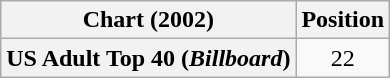<table class="wikitable plainrowheaders" style="text-align:center">
<tr>
<th>Chart (2002)</th>
<th>Position</th>
</tr>
<tr>
<th scope="row">US Adult Top 40 (<em>Billboard</em>)</th>
<td>22</td>
</tr>
</table>
